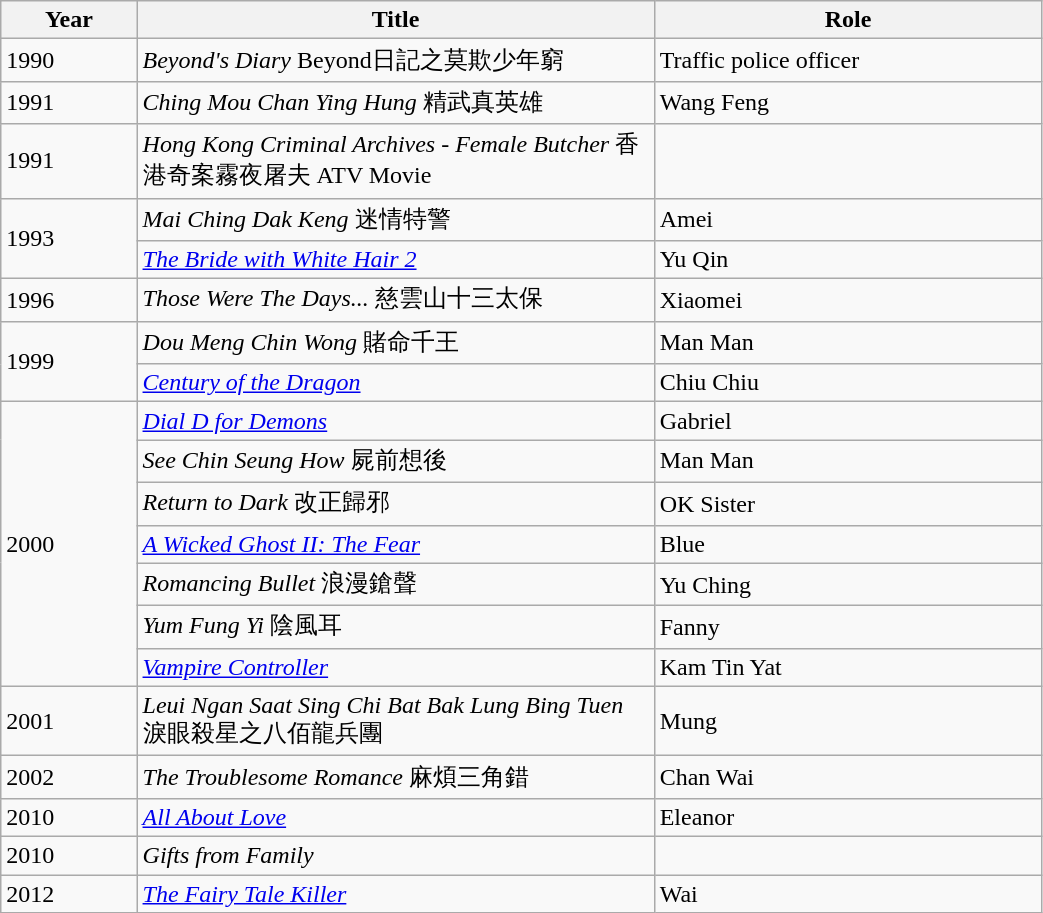<table class="wikitable" width=55%>
<tr>
<th width=5%>Year</th>
<th width=20%>Title</th>
<th width=15%>Role</th>
</tr>
<tr>
<td>1990</td>
<td><em>Beyond's Diary</em> Beyond日記之莫欺少年窮</td>
<td>Traffic police officer</td>
</tr>
<tr>
<td>1991</td>
<td><em>Ching Mou Chan Ying Hung</em> 精武真英雄</td>
<td>Wang Feng</td>
</tr>
<tr>
<td>1991</td>
<td><em>Hong Kong Criminal Archives - Female Butcher</em> 香港奇案霧夜屠夫 ATV Movie</td>
</tr>
<tr>
<td rowspan="2">1993</td>
<td><em>Mai Ching Dak Keng</em> 迷情特警</td>
<td>Amei</td>
</tr>
<tr>
<td><em><a href='#'>The Bride with White Hair 2</a></em></td>
<td>Yu Qin</td>
</tr>
<tr>
<td>1996</td>
<td><em>Those Were The Days...</em> 慈雲山十三太保</td>
<td>Xiaomei</td>
</tr>
<tr>
<td rowspan="2">1999</td>
<td><em>Dou Meng Chin Wong</em> 賭命千王</td>
<td>Man Man</td>
</tr>
<tr>
<td><em><a href='#'>Century of the Dragon</a></em></td>
<td>Chiu Chiu</td>
</tr>
<tr>
<td rowspan="7">2000</td>
<td><em><a href='#'>Dial D for Demons</a></em></td>
<td>Gabriel</td>
</tr>
<tr>
<td><em>See Chin Seung How</em> 屍前想後</td>
<td>Man Man</td>
</tr>
<tr>
<td><em>Return to Dark</em> 改正歸邪</td>
<td>OK Sister</td>
</tr>
<tr>
<td><em><a href='#'>A Wicked Ghost II: The Fear</a></em></td>
<td>Blue</td>
</tr>
<tr>
<td><em>Romancing Bullet</em> 浪漫鎗聲</td>
<td>Yu Ching</td>
</tr>
<tr>
<td><em>Yum Fung Yi</em> 陰風耳</td>
<td>Fanny</td>
</tr>
<tr>
<td><em><a href='#'>Vampire Controller</a></em></td>
<td>Kam Tin Yat</td>
</tr>
<tr>
<td>2001</td>
<td><em>Leui Ngan Saat Sing Chi Bat Bak Lung Bing Tuen</em> 淚眼殺星之八佰龍兵團</td>
<td>Mung</td>
</tr>
<tr>
<td>2002</td>
<td><em>The Troublesome Romance</em> 麻煩三角錯</td>
<td>Chan Wai</td>
</tr>
<tr>
<td>2010</td>
<td><em><a href='#'>All About Love</a></em></td>
<td>Eleanor</td>
</tr>
<tr>
<td>2010</td>
<td><em>Gifts from Family</em></td>
<td></td>
</tr>
<tr>
<td>2012</td>
<td><em><a href='#'>The Fairy Tale Killer</a></em></td>
<td>Wai</td>
</tr>
</table>
